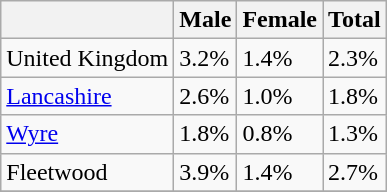<table class="wikitable">
<tr>
<th></th>
<th>Male</th>
<th>Female</th>
<th>Total</th>
</tr>
<tr>
<td>United Kingdom</td>
<td>3.2%</td>
<td>1.4%</td>
<td>2.3%</td>
</tr>
<tr>
<td><a href='#'>Lancashire</a></td>
<td>2.6%</td>
<td>1.0%</td>
<td>1.8%</td>
</tr>
<tr>
<td><a href='#'>Wyre</a></td>
<td>1.8%</td>
<td>0.8%</td>
<td>1.3%</td>
</tr>
<tr>
<td>Fleetwood</td>
<td>3.9%</td>
<td>1.4%</td>
<td>2.7%</td>
</tr>
<tr>
</tr>
</table>
